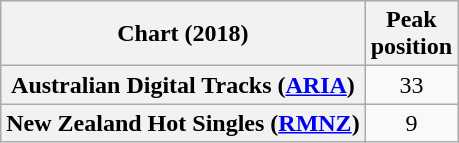<table class="wikitable sortable plainrowheaders" style="text-align:center">
<tr>
<th scope="col">Chart (2018)</th>
<th scope="col">Peak<br> position</th>
</tr>
<tr>
<th scope="row">Australian Digital Tracks (<a href='#'>ARIA</a>)</th>
<td>33</td>
</tr>
<tr>
<th scope="row">New Zealand Hot Singles (<a href='#'>RMNZ</a>)</th>
<td>9</td>
</tr>
</table>
